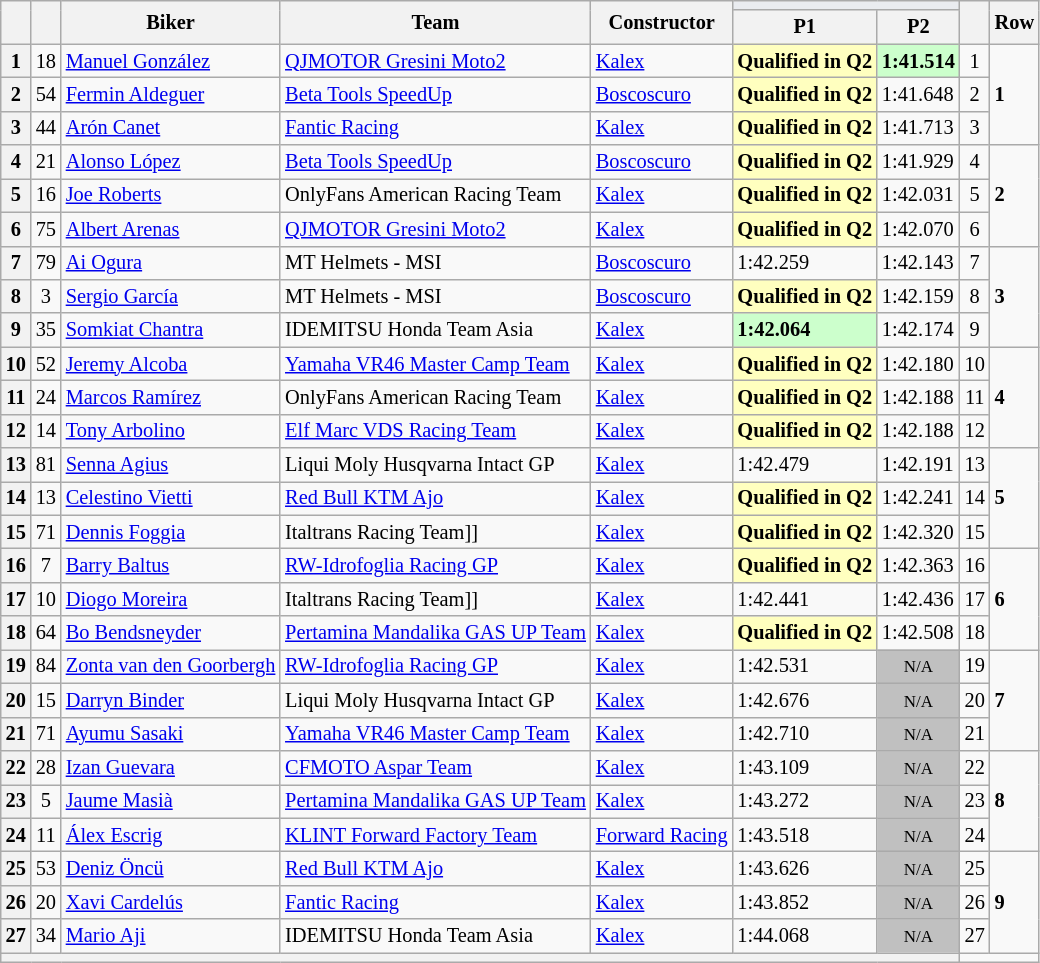<table class="wikitable sortable" style="font-size: 85%;">
<tr>
<th rowspan="2"></th>
<th rowspan="2"></th>
<th rowspan="2">Biker</th>
<th rowspan="2">Team</th>
<th rowspan="2">Constructor</th>
<th colspan="2" style="background:#eaecf0; text-align:center;"></th>
<th rowspan="2"></th>
<th rowspan="2">Row</th>
</tr>
<tr>
<th scope="col">P1</th>
<th scope="col">P2</th>
</tr>
<tr>
<th scope="row">1</th>
<td align="center">18</td>
<td>  <a href='#'>Manuel González</a></td>
<td><a href='#'>QJMOTOR Gresini Moto2</a></td>
<td><a href='#'>Kalex</a></td>
<td style="background:#ffffbf;"><strong>Qualified in Q2</strong></td>
<td style="background:#ccffcc;"><strong>1:41.514</strong></td>
<td align="center">1</td>
<td rowspan="3"><strong>1</strong></td>
</tr>
<tr>
<th scope="row">2</th>
<td align="center">54</td>
<td><a href='#'>Fermin Aldeguer</a></td>
<td><a href='#'>Beta Tools SpeedUp</a></td>
<td><a href='#'>Boscoscuro</a></td>
<td style="background:#ffffbf;"><strong>Qualified in Q2</strong></td>
<td>1:41.648</td>
<td align="center">2</td>
</tr>
<tr>
<th scope="row">3</th>
<td align="center">44</td>
<td> <a href='#'>Arón Canet</a></td>
<td><a href='#'>Fantic Racing</a></td>
<td><a href='#'>Kalex</a></td>
<td style="background:#ffffbf;"><strong>Qualified in Q2</strong></td>
<td>1:41.713</td>
<td align="center">3</td>
</tr>
<tr>
<th scope="row">4</th>
<td align="center">21</td>
<td> <a href='#'>Alonso López</a></td>
<td><a href='#'>Beta Tools SpeedUp</a></td>
<td><a href='#'>Boscoscuro</a></td>
<td style="background:#ffffbf;"><strong>Qualified in Q2</strong></td>
<td>1:41.929</td>
<td align="center">4</td>
<td rowspan="3"><strong>2</strong></td>
</tr>
<tr>
<th scope="row">5</th>
<td align="center">16</td>
<td> <a href='#'>Joe Roberts</a></td>
<td>OnlyFans American Racing Team</td>
<td><a href='#'>Kalex</a></td>
<td style="background:#ffffbf;"><strong>Qualified in Q2</strong></td>
<td>1:42.031</td>
<td align="center">5</td>
</tr>
<tr>
<th scope="row">6</th>
<td align="center">75</td>
<td> <a href='#'>Albert Arenas</a></td>
<td><a href='#'>QJMOTOR Gresini Moto2</a></td>
<td><a href='#'>Kalex</a></td>
<td style="background:#ffffbf;"><strong>Qualified in Q2</strong></td>
<td>1:42.070</td>
<td align="center">6</td>
</tr>
<tr>
<th scope="row">7</th>
<td align="center">79</td>
<td> <a href='#'>Ai Ogura</a></td>
<td>MT Helmets - MSI</td>
<td><a href='#'>Boscoscuro</a></td>
<td>1:42.259</td>
<td>1:42.143</td>
<td align="center">7</td>
<td rowspan="3"><strong>3</strong></td>
</tr>
<tr>
<th scope="row">8</th>
<td align="center">3</td>
<td>  <a href='#'>Sergio García</a></td>
<td>MT Helmets - MSI</td>
<td><a href='#'>Boscoscuro</a></td>
<td style="background:#ffffbf;"><strong>Qualified in Q2</strong></td>
<td>1:42.159</td>
<td align="center">8</td>
</tr>
<tr>
<th scope="row">9</th>
<td align="center">35</td>
<td> <a href='#'>Somkiat Chantra</a></td>
<td>IDEMITSU Honda Team Asia</td>
<td><a href='#'>Kalex</a></td>
<td style="background:#ccffcc;"><strong>1:42.064</strong></td>
<td>1:42.174</td>
<td align="center">9</td>
</tr>
<tr>
<th scope="row">10</th>
<td align="center">52</td>
<td> <a href='#'>Jeremy Alcoba</a></td>
<td><a href='#'>Yamaha VR46 Master Camp Team</a></td>
<td><a href='#'>Kalex</a></td>
<td style="background:#ffffbf;"><strong>Qualified in Q2</strong></td>
<td>1:42.180</td>
<td align="center">10</td>
<td rowspan="3"><strong>4</strong></td>
</tr>
<tr>
<th scope="row">11</th>
<td align="center">24</td>
<td> <a href='#'>Marcos Ramírez</a></td>
<td>OnlyFans American Racing Team</td>
<td><a href='#'>Kalex</a></td>
<td style="background:#ffffbf;"><strong>Qualified in Q2</strong></td>
<td>1:42.188</td>
<td align="center">11</td>
</tr>
<tr>
<th scope="row">12</th>
<td align="center">14</td>
<td> <a href='#'>Tony Arbolino</a></td>
<td><a href='#'>Elf Marc VDS Racing Team</a></td>
<td><a href='#'>Kalex</a></td>
<td style="background:#ffffbf;"><strong>Qualified in Q2</strong></td>
<td>1:42.188</td>
<td align="center">12</td>
</tr>
<tr>
<th scope="row">13</th>
<td align="center">81</td>
<td> <a href='#'>Senna Agius</a></td>
<td>Liqui Moly Husqvarna Intact GP</td>
<td><a href='#'>Kalex</a></td>
<td>1:42.479</td>
<td>1:42.191</td>
<td align="center">13</td>
<td rowspan="3"><strong>5</strong></td>
</tr>
<tr>
<th scope="row">14</th>
<td align="center">13</td>
<td>  <a href='#'>Celestino Vietti</a></td>
<td><a href='#'>Red Bull KTM Ajo</a></td>
<td><a href='#'>Kalex</a></td>
<td style="background:#ffffbf;"><strong>Qualified in Q2</strong></td>
<td>1:42.241</td>
<td align="center">14</td>
</tr>
<tr>
<th scope="row">15</th>
<td align="center">71</td>
<td> <a href='#'>Dennis Foggia</a></td>
<td>Italtrans Racing Team]]</td>
<td><a href='#'>Kalex</a></td>
<td style="background:#ffffbf;"><strong>Qualified in Q2</strong></td>
<td>1:42.320</td>
<td align="center">15</td>
</tr>
<tr>
<th scope="row">16</th>
<td align="center">7</td>
<td> <a href='#'>Barry Baltus</a></td>
<td><a href='#'>RW-Idrofoglia Racing GP</a></td>
<td><a href='#'>Kalex</a></td>
<td style="background:#ffffbf;"><strong>Qualified in Q2</strong></td>
<td>1:42.363</td>
<td align="center">16</td>
<td rowspan="3"><strong>6</strong></td>
</tr>
<tr>
<th scope="row">17</th>
<td align="center">10</td>
<td> <a href='#'>Diogo Moreira</a></td>
<td>Italtrans Racing Team]]</td>
<td><a href='#'>Kalex</a></td>
<td>1:42.441</td>
<td>1:42.436</td>
<td align="center">17</td>
</tr>
<tr>
<th scope="row">18</th>
<td align="center">64</td>
<td>  <a href='#'>Bo Bendsneyder</a></td>
<td><a href='#'>Pertamina Mandalika GAS UP Team</a></td>
<td><a href='#'>Kalex</a></td>
<td style="background:#ffffbf;"><strong>Qualified in Q2</strong></td>
<td>1:42.508</td>
<td align="center">18</td>
</tr>
<tr>
<th scope="row">19</th>
<td align="center">84</td>
<td> <a href='#'>Zonta van den Goorbergh</a></td>
<td><a href='#'>RW-Idrofoglia Racing GP</a></td>
<td><a href='#'>Kalex</a></td>
<td>1:42.531</td>
<td style="background: silver" align="center" data-sort-value="22"><small>N/A</small></td>
<td align="center">19</td>
<td rowspan="3"><strong>7</strong></td>
</tr>
<tr>
<th scope="row">20</th>
<td align="center">15</td>
<td> <a href='#'>Darryn Binder</a></td>
<td>Liqui Moly Husqvarna Intact GP</td>
<td><a href='#'>Kalex</a></td>
<td>1:42.676</td>
<td style="background: silver" align="center" data-sort-value="22"><small>N/A</small></td>
<td align="center">20</td>
</tr>
<tr>
<th scope="row">21</th>
<td align="center">71</td>
<td> <a href='#'>Ayumu Sasaki</a></td>
<td><a href='#'>Yamaha VR46 Master Camp Team</a></td>
<td><a href='#'>Kalex</a></td>
<td>1:42.710</td>
<td style="background: silver" align="center" data-sort-value="22"><small>N/A</small></td>
<td align="center">21</td>
</tr>
<tr>
<th scope="row">22</th>
<td align="center">28</td>
<td>  <a href='#'>Izan Guevara</a></td>
<td><a href='#'>CFMOTO Aspar Team</a></td>
<td><a href='#'>Kalex</a></td>
<td>1:43.109</td>
<td style="background: silver" align="center" data-sort-value="22"><small>N/A</small></td>
<td align="center">22</td>
<td rowspan="3"><strong>8</strong></td>
</tr>
<tr>
<th scope="row">23</th>
<td align="center">5</td>
<td> <a href='#'>Jaume Masià</a></td>
<td><a href='#'>Pertamina Mandalika GAS UP Team</a></td>
<td><a href='#'>Kalex</a></td>
<td>1:43.272</td>
<td style="background: silver" align="center" data-sort-value="22"><small>N/A</small></td>
<td align="center">23</td>
</tr>
<tr>
<th scope="row">24</th>
<td align="center">11</td>
<td> <a href='#'>Álex Escrig</a></td>
<td><a href='#'>KLINT Forward Factory Team</a></td>
<td><a href='#'>Forward Racing</a></td>
<td>1:43.518</td>
<td style="background: silver" align="center" data-sort-value="22"><small>N/A</small></td>
<td align="center">24</td>
</tr>
<tr>
<th scope="row">25</th>
<td align="center">53</td>
<td> <a href='#'>Deniz Öncü</a></td>
<td><a href='#'>Red Bull KTM Ajo</a></td>
<td><a href='#'>Kalex</a></td>
<td>1:43.626</td>
<td style="background: silver" align="center" data-sort-value="22"><small>N/A</small></td>
<td align="center">25</td>
<td rowspan="3"><strong>9</strong></td>
</tr>
<tr>
<th scope="row">26</th>
<td align="center">20</td>
<td> <a href='#'>Xavi Cardelús</a></td>
<td><a href='#'>Fantic Racing</a></td>
<td><a href='#'>Kalex</a></td>
<td>1:43.852</td>
<td style="background: silver" align="center" data-sort-value="22"><small>N/A</small></td>
<td align="center">26</td>
</tr>
<tr>
<th scope="row">27</th>
<td align="center">34</td>
<td> <a href='#'>Mario Aji</a></td>
<td>IDEMITSU Honda Team Asia</td>
<td><a href='#'>Kalex</a></td>
<td>1:44.068</td>
<td style="background: silver" align="center" data-sort-value="22"><small>N/A</small></td>
<td align="center">27</td>
</tr>
<tr>
<th colspan="7"></th>
</tr>
</table>
